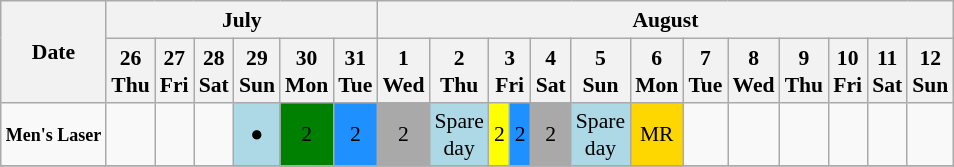<table class="wikitable" style="margin:0.5em auto; font-size:90%; line-height:1.25em;">
<tr>
<th rowspan=2>Date</th>
<th colspan=6>July</th>
<th colspan=13>August</th>
</tr>
<tr>
<th>26<br>Thu</th>
<th>27<br>Fri</th>
<th>28<br>Sat</th>
<th>29<br>Sun</th>
<th>30<br>Mon</th>
<th>31<br>Tue</th>
<th>1<br>Wed</th>
<th>2<br>Thu</th>
<th colspan=2>3<br>Fri</th>
<th>4<br>Sat</th>
<th>5<br>Sun</th>
<th>6<br>Mon</th>
<th>7<br>Tue</th>
<th>8<br>Wed</th>
<th>9<br>Thu</th>
<th>10<br>Fri</th>
<th>11<br>Sat</th>
<th>12<br>Sun</th>
</tr>
<tr align="center">
<td align="right"><small><strong>Men's Laser</strong></small></td>
<td></td>
<td></td>
<td></td>
<td bgcolor=LightBlue><span> ● </span></td>
<td bgcolor=Green><span> 2 </span></td>
<td bgcolor=DodgerBlue><span> 2 </span></td>
<td bgcolor=DarkGrey><span> 2 </span></td>
<td bgcolor=LightBlue><span> Spare<br>day </span></td>
<td bgcolor=Yellow><span> 2 </span></td>
<td bgcolor=DodgerBlue><span> 2 </span></td>
<td bgcolor=DarkGrey><span> 2 </span></td>
<td bgcolor=LightBlue><span> Spare<br>day </span></td>
<td bgcolor=Gold><span> MR </span></td>
<td></td>
<td></td>
<td></td>
<td></td>
<td></td>
<td></td>
</tr>
<tr>
</tr>
</table>
